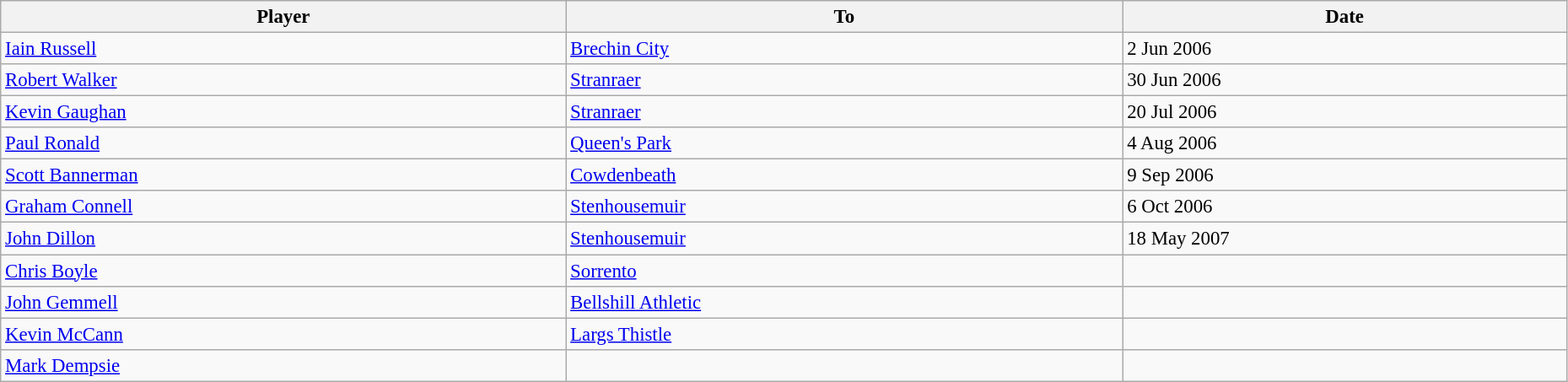<table class="wikitable" style="text-align:center; font-size:95%;width:98%; text-align:left">
<tr>
<th>Player</th>
<th>To</th>
<th>Date</th>
</tr>
<tr>
<td> <a href='#'>Iain Russell</a></td>
<td> <a href='#'>Brechin City</a></td>
<td>2 Jun 2006</td>
</tr>
<tr>
<td> <a href='#'>Robert Walker</a></td>
<td> <a href='#'>Stranraer</a></td>
<td>30 Jun 2006</td>
</tr>
<tr>
<td> <a href='#'>Kevin Gaughan</a></td>
<td> <a href='#'>Stranraer</a></td>
<td>20 Jul 2006</td>
</tr>
<tr>
<td> <a href='#'>Paul Ronald</a></td>
<td> <a href='#'>Queen's Park</a></td>
<td>4 Aug 2006</td>
</tr>
<tr>
<td> <a href='#'>Scott Bannerman</a></td>
<td> <a href='#'>Cowdenbeath</a></td>
<td>9 Sep 2006</td>
</tr>
<tr>
<td> <a href='#'>Graham Connell</a></td>
<td> <a href='#'>Stenhousemuir</a></td>
<td>6 Oct 2006</td>
</tr>
<tr>
<td> <a href='#'>John Dillon</a></td>
<td> <a href='#'>Stenhousemuir</a></td>
<td>18 May 2007</td>
</tr>
<tr>
<td> <a href='#'>Chris Boyle</a></td>
<td> <a href='#'>Sorrento</a></td>
<td></td>
</tr>
<tr>
<td> <a href='#'>John Gemmell</a></td>
<td> <a href='#'>Bellshill Athletic</a></td>
<td></td>
</tr>
<tr>
<td> <a href='#'>Kevin McCann</a></td>
<td> <a href='#'>Largs Thistle</a></td>
<td></td>
</tr>
<tr>
<td> <a href='#'>Mark Dempsie</a></td>
<td></td>
<td></td>
</tr>
</table>
